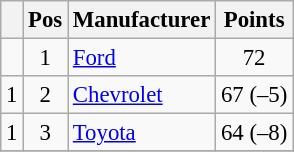<table class="wikitable" style="font-size: 95%">
<tr>
<th></th>
<th>Pos</th>
<th>Manufacturer</th>
<th>Points</th>
</tr>
<tr>
<td align="left"></td>
<td style="text-align:center;">1</td>
<td><a href='#'>Ford</a></td>
<td style="text-align:center;">72</td>
</tr>
<tr>
<td align="left"> 1</td>
<td style="text-align:center;">2</td>
<td><a href='#'>Chevrolet</a></td>
<td style="text-align:center;">67 (–5)</td>
</tr>
<tr>
<td align="left"> 1</td>
<td style="text-align:center;">3</td>
<td><a href='#'>Toyota</a></td>
<td style="text-align:center;">64 (–8)</td>
</tr>
<tr class="sortbottom">
</tr>
</table>
